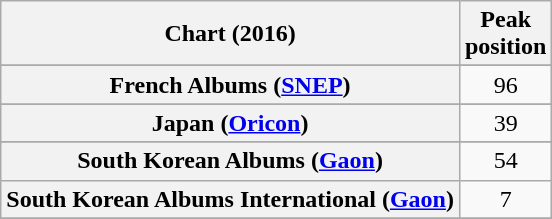<table class="wikitable sortable plainrowheaders" style="text-align:center">
<tr>
<th scope="col">Chart (2016)</th>
<th scope="col">Peak<br> position</th>
</tr>
<tr>
</tr>
<tr>
</tr>
<tr>
</tr>
<tr>
</tr>
<tr>
</tr>
<tr>
</tr>
<tr>
</tr>
<tr>
</tr>
<tr>
<th scope="row">French Albums (<a href='#'>SNEP</a>)</th>
<td>96</td>
</tr>
<tr>
</tr>
<tr>
</tr>
<tr>
</tr>
<tr>
<th scope="row">Japan (<a href='#'>Oricon</a>)</th>
<td>39</td>
</tr>
<tr>
</tr>
<tr>
</tr>
<tr>
</tr>
<tr>
<th scope="row">South Korean Albums (<a href='#'>Gaon</a>)</th>
<td>54</td>
</tr>
<tr>
<th scope="row">South Korean Albums International (<a href='#'>Gaon</a>)</th>
<td>7</td>
</tr>
<tr>
</tr>
<tr>
</tr>
<tr>
</tr>
<tr>
</tr>
<tr>
</tr>
</table>
